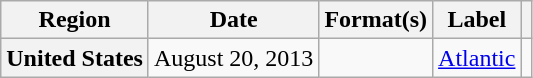<table class="wikitable plainrowheaders">
<tr>
<th scope="col">Region</th>
<th scope="col">Date</th>
<th scope="col">Format(s)</th>
<th scope="col">Label</th>
<th scope="col"></th>
</tr>
<tr>
<th scope="row">United States</th>
<td>August 20, 2013</td>
<td></td>
<td><a href='#'>Atlantic</a></td>
<td></td>
</tr>
</table>
